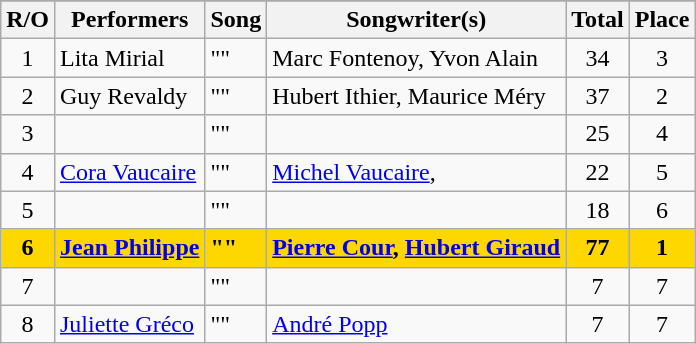<table class="sortable wikitable">
<tr>
</tr>
<tr>
<th>R/O</th>
<th>Performers</th>
<th>Song</th>
<th>Songwriter(s)</th>
<th>Total</th>
<th>Place</th>
</tr>
<tr>
<td align=center>1</td>
<td>Lita Mirial</td>
<td>""</td>
<td>Marc Fontenoy, Yvon Alain</td>
<td align=center>34</td>
<td align=center>3</td>
</tr>
<tr>
<td align=center>2</td>
<td>Guy Revaldy</td>
<td>""</td>
<td>Hubert Ithier, Maurice Méry</td>
<td align=center>37</td>
<td align=center>2</td>
</tr>
<tr>
<td align=center>3</td>
<td></td>
<td>""</td>
<td></td>
<td align=center>25</td>
<td align=center>4</td>
</tr>
<tr>
<td align=center>4</td>
<td><a href='#'>Cora Vaucaire</a></td>
<td>""</td>
<td><a href='#'>Michel Vaucaire</a>, </td>
<td align=center>22</td>
<td align=center>5</td>
</tr>
<tr>
<td align=center>5</td>
<td></td>
<td>""</td>
<td></td>
<td align=center>18</td>
<td align=center>6</td>
</tr>
<tr bgcolor="gold">
<td align=center><strong>6</strong></td>
<td><strong><a href='#'>Jean Philippe</a></strong></td>
<td><strong>""</strong></td>
<td><strong><a href='#'>Pierre Cour</a>, <a href='#'>Hubert Giraud</a></strong></td>
<td align=center><strong>77</strong></td>
<td align=center><strong>1</strong></td>
</tr>
<tr>
<td align=center>7</td>
<td></td>
<td>""</td>
<td></td>
<td align=center>7</td>
<td align=center>7</td>
</tr>
<tr>
<td align=center>8</td>
<td><a href='#'>Juliette Gréco</a></td>
<td>""</td>
<td><a href='#'>André Popp</a></td>
<td align=center>7</td>
<td align=center>7</td>
</tr>
</table>
